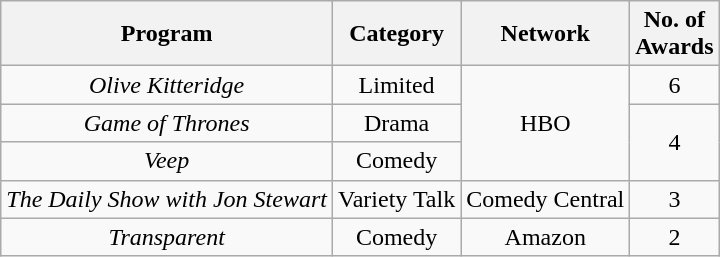<table class="wikitable">
<tr>
<th>Program</th>
<th>Category</th>
<th>Network</th>
<th>No. of<br>Awards</th>
</tr>
<tr style="text-align:center">
<td><em>Olive Kitteridge</em></td>
<td>Limited</td>
<td rowspan="3">HBO</td>
<td>6</td>
</tr>
<tr style="text-align:center">
<td><em>Game of Thrones</em></td>
<td>Drama</td>
<td rowspan="2">4</td>
</tr>
<tr style="text-align:center">
<td><em>Veep</em></td>
<td>Comedy</td>
</tr>
<tr style="text-align:center">
<td><em>The Daily Show with Jon Stewart</em></td>
<td>Variety Talk</td>
<td>Comedy Central</td>
<td>3</td>
</tr>
<tr style="text-align:center">
<td><em>Transparent</em></td>
<td>Comedy</td>
<td>Amazon</td>
<td>2</td>
</tr>
</table>
